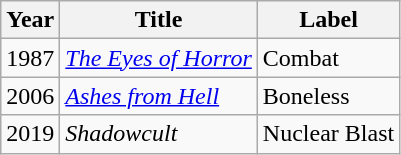<table class="wikitable">
<tr>
<th>Year</th>
<th>Title</th>
<th>Label</th>
</tr>
<tr>
<td>1987</td>
<td><em><a href='#'>The Eyes of Horror</a></em></td>
<td>Combat</td>
</tr>
<tr>
<td>2006</td>
<td><em><a href='#'>Ashes from Hell</a></em></td>
<td>Boneless</td>
</tr>
<tr>
<td>2019</td>
<td><em>Shadowcult</em></td>
<td>Nuclear Blast</td>
</tr>
</table>
